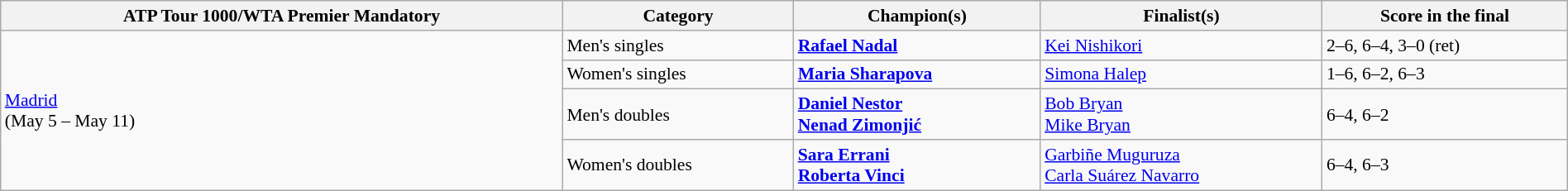<table class="wikitable"  style="font-size:90%; width:100%;">
<tr>
<th>ATP Tour 1000/WTA Premier Mandatory</th>
<th>Category</th>
<th>Champion(s)</th>
<th>Finalist(s)</th>
<th>Score in the final</th>
</tr>
<tr>
<td rowspan="4"><a href='#'>Madrid</a><br>(May 5 – May 11)</td>
<td>Men's singles</td>
<td> <strong><a href='#'>Rafael Nadal</a></strong></td>
<td> <a href='#'>Kei Nishikori</a></td>
<td>2–6, 6–4, 3–0 (ret)</td>
</tr>
<tr>
<td>Women's singles</td>
<td> <strong><a href='#'>Maria Sharapova</a></strong></td>
<td> <a href='#'>Simona Halep</a></td>
<td>1–6, 6–2, 6–3</td>
</tr>
<tr>
<td>Men's doubles</td>
<td> <strong><a href='#'>Daniel Nestor</a></strong> <br> <strong><a href='#'>Nenad Zimonjić</a></strong></td>
<td> <a href='#'>Bob Bryan</a>  <br> <a href='#'>Mike Bryan</a></td>
<td>6–4, 6–2</td>
</tr>
<tr>
<td>Women's doubles</td>
<td> <strong><a href='#'>Sara Errani</a></strong> <br> <strong><a href='#'>Roberta Vinci</a></strong></td>
<td> <a href='#'>Garbiñe Muguruza</a>  <br> <a href='#'>Carla Suárez Navarro</a></td>
<td>6–4, 6–3</td>
</tr>
</table>
